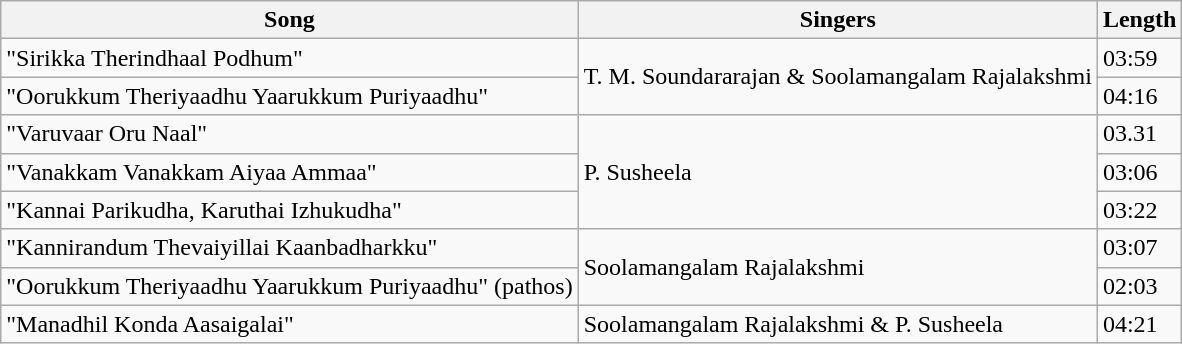<table class="wikitable">
<tr>
<th>Song</th>
<th>Singers</th>
<th>Length</th>
</tr>
<tr>
<td>"Sirikka Therindhaal Podhum"</td>
<td rowspan=2>T. M. Soundararajan & Soolamangalam Rajalakshmi</td>
<td>03:59</td>
</tr>
<tr>
<td>"Oorukkum Theriyaadhu Yaarukkum Puriyaadhu"</td>
<td>04:16</td>
</tr>
<tr>
<td>"Varuvaar Oru Naal"</td>
<td rowspan=3>P. Susheela</td>
<td>03.31</td>
</tr>
<tr>
<td>"Vanakkam Vanakkam Aiyaa Ammaa"</td>
<td>03:06</td>
</tr>
<tr>
<td>"Kannai Parikudha, Karuthai Izhukudha"</td>
<td>03:22</td>
</tr>
<tr>
<td>"Kannirandum Thevaiyillai Kaanbadharkku"</td>
<td rowspan=2>Soolamangalam Rajalakshmi</td>
<td>03:07</td>
</tr>
<tr>
<td>"Oorukkum Theriyaadhu Yaarukkum Puriyaadhu" (pathos)</td>
<td>02:03</td>
</tr>
<tr>
<td>"Manadhil Konda Aasaigalai"</td>
<td>Soolamangalam Rajalakshmi & P. Susheela</td>
<td>04:21</td>
</tr>
</table>
